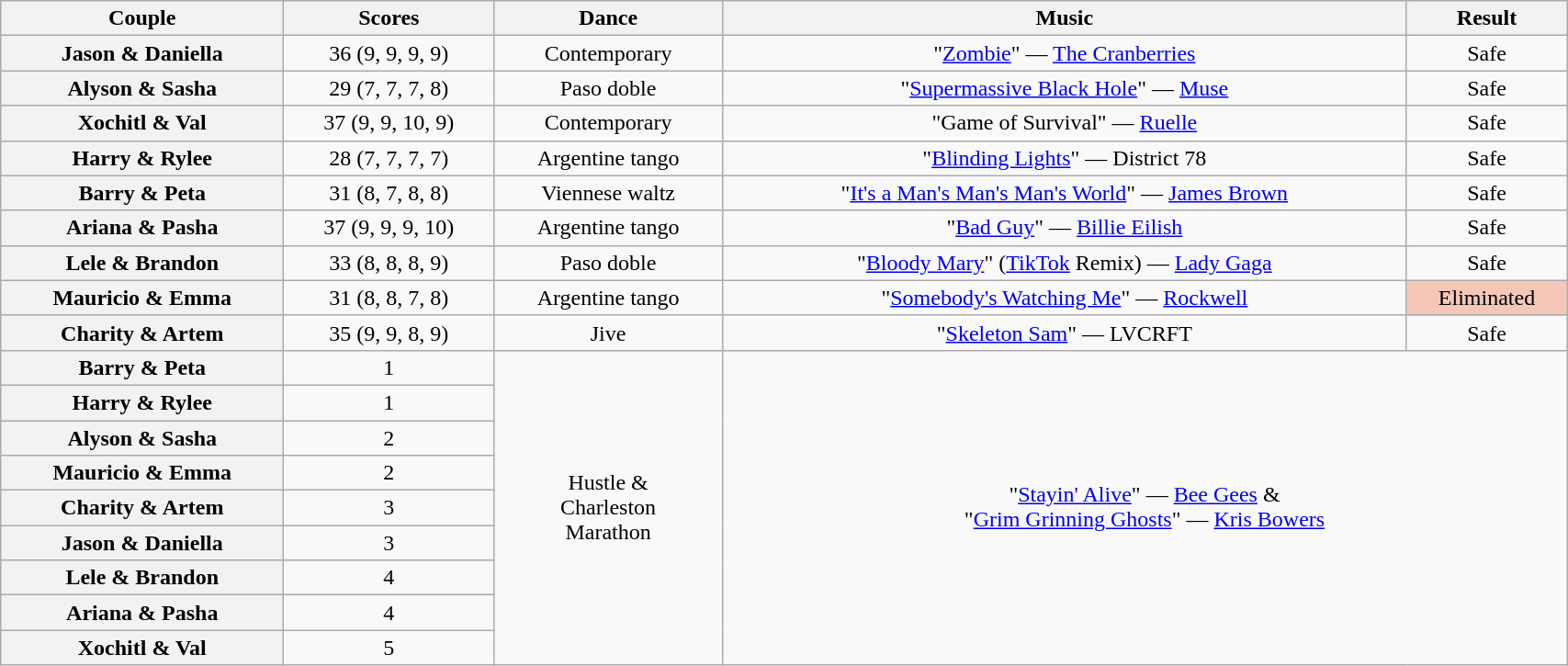<table class="wikitable sortable" style="text-align:center; width: 90%">
<tr>
<th scope="col">Couple</th>
<th scope="col">Scores</th>
<th scope="col" class="unsortable">Dance</th>
<th class="unsortable" scope="col">Music</th>
<th class="unsortable" scope="col">Result</th>
</tr>
<tr>
<th scope="row">Jason & Daniella</th>
<td>36 (9, 9, 9, 9)</td>
<td>Contemporary</td>
<td>"<a href='#'>Zombie</a>" — <a href='#'>The Cranberries</a></td>
<td>Safe</td>
</tr>
<tr>
<th scope="row">Alyson & Sasha</th>
<td>29 (7, 7, 7, 8)</td>
<td>Paso doble</td>
<td>"<a href='#'>Supermassive Black Hole</a>" — <a href='#'>Muse</a></td>
<td>Safe</td>
</tr>
<tr>
<th scope="row">Xochitl & Val</th>
<td>37 (9, 9, 10, 9)</td>
<td>Contemporary</td>
<td>"Game of Survival" — <a href='#'>Ruelle</a></td>
<td>Safe</td>
</tr>
<tr>
<th scope="row">Harry & Rylee</th>
<td>28 (7, 7, 7, 7)</td>
<td>Argentine tango</td>
<td>"<a href='#'>Blinding Lights</a>" — District 78</td>
<td>Safe</td>
</tr>
<tr>
<th scope="row">Barry & Peta</th>
<td>31 (8, 7, 8, 8)</td>
<td>Viennese waltz</td>
<td>"<a href='#'>It's a Man's Man's Man's World</a>" — <a href='#'>James Brown</a></td>
<td>Safe</td>
</tr>
<tr>
<th scope="row">Ariana & Pasha</th>
<td>37 (9, 9, 9, 10)</td>
<td>Argentine tango</td>
<td>"<a href='#'>Bad Guy</a>" — <a href='#'>Billie Eilish</a></td>
<td>Safe</td>
</tr>
<tr>
<th scope="row">Lele & Brandon</th>
<td>33 (8, 8, 8, 9)</td>
<td>Paso doble</td>
<td>"<a href='#'>Bloody Mary</a>" (<a href='#'>TikTok</a> Remix) — <a href='#'>Lady Gaga</a></td>
<td>Safe</td>
</tr>
<tr>
<th scope="row">Mauricio & Emma</th>
<td>31 (8, 8, 7, 8)</td>
<td>Argentine tango</td>
<td>"<a href='#'>Somebody's Watching Me</a>" — <a href='#'>Rockwell</a></td>
<td bgcolor="f4c7b8">Eliminated</td>
</tr>
<tr>
<th scope="row">Charity & Artem</th>
<td>35 (9, 9, 8, 9)</td>
<td>Jive</td>
<td>"<a href='#'>Skeleton Sam</a>" — LVCRFT</td>
<td>Safe</td>
</tr>
<tr>
<th scope="row">Barry & Peta</th>
<td>1</td>
<td rowspan="9">Hustle &<br>Charleston<br>Marathon</td>
<td colspan="2" rowspan="9">"<a href='#'>Stayin' Alive</a>" — <a href='#'>Bee Gees</a> &<br>"<a href='#'>Grim Grinning Ghosts</a>" — <a href='#'>Kris Bowers</a></td>
</tr>
<tr>
<th scope="row">Harry & Rylee</th>
<td>1</td>
</tr>
<tr>
<th scope="row">Alyson & Sasha</th>
<td>2</td>
</tr>
<tr>
<th scope="row">Mauricio & Emma</th>
<td>2</td>
</tr>
<tr>
<th scope="row">Charity & Artem</th>
<td>3</td>
</tr>
<tr>
<th scope="row">Jason & Daniella</th>
<td>3</td>
</tr>
<tr>
<th scope="row">Lele & Brandon</th>
<td>4</td>
</tr>
<tr>
<th scope="row">Ariana & Pasha</th>
<td>4</td>
</tr>
<tr>
<th scope="row">Xochitl & Val</th>
<td>5</td>
</tr>
</table>
